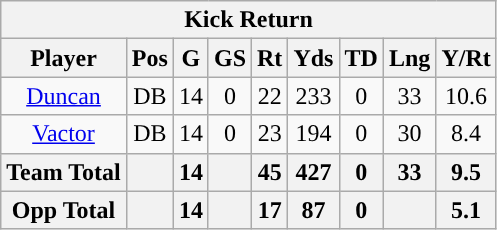<table class="wikitable" style="text-align:center">
<tr>
<th colspan="9">Kick Return</th>
</tr>
<tr>
<th>Player</th>
<th>Pos</th>
<th>G</th>
<th>GS</th>
<th>Rt</th>
<th>Yds</th>
<th>TD</th>
<th>Lng</th>
<th>Y/Rt</th>
</tr>
<tr>
<td><a href='#'>Duncan</a></td>
<td>DB</td>
<td>14</td>
<td>0</td>
<td>22</td>
<td>233</td>
<td>0</td>
<td>33</td>
<td>10.6</td>
</tr>
<tr>
<td><a href='#'>Vactor</a></td>
<td>DB</td>
<td>14</td>
<td>0</td>
<td>23</td>
<td>194</td>
<td>0</td>
<td>30</td>
<td>8.4</td>
</tr>
<tr>
<th>Team Total</th>
<th></th>
<th>14</th>
<th></th>
<th>45</th>
<th>427</th>
<th>0</th>
<th>33</th>
<th>9.5</th>
</tr>
<tr>
<th>Opp Total</th>
<th></th>
<th>14</th>
<th></th>
<th>17</th>
<th>87</th>
<th>0</th>
<th></th>
<th>5.1</th>
</tr>
</table>
